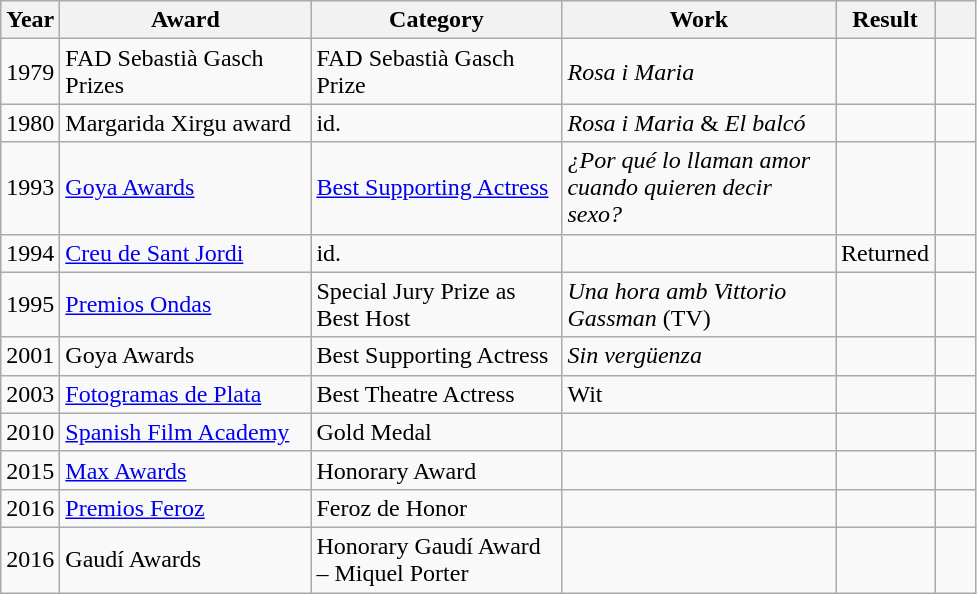<table class="wikitable">
<tr>
<th scope="col" style="width:30px;">Year</th>
<th scope="col" style="width:160PX;">Award</th>
<th scope="col" style="width:160PX;">Category</th>
<th scope="col" style="width:175px;">Work</th>
<th scope="col" style="width:20px;">Result</th>
<th scope="col" style="width:20px;"></th>
</tr>
<tr>
<td>1979</td>
<td>FAD Sebastià Gasch Prizes</td>
<td>FAD Sebastià Gasch Prize</td>
<td><em>Rosa i Maria</em></td>
<td></td>
<td></td>
</tr>
<tr>
<td>1980</td>
<td>Margarida Xirgu award</td>
<td>id.</td>
<td><em>Rosa i Maria</em> & <em>El balcó</em></td>
<td></td>
<td></td>
</tr>
<tr>
<td>1993</td>
<td><a href='#'>Goya Awards</a></td>
<td><a href='#'>Best Supporting Actress</a></td>
<td><em>¿Por qué lo llaman amor cuando quieren decir sexo?</em></td>
<td></td>
<td></td>
</tr>
<tr>
<td>1994</td>
<td><a href='#'>Creu de Sant Jordi</a></td>
<td>id.</td>
<td></td>
<td>Returned</td>
<td></td>
</tr>
<tr>
<td>1995</td>
<td><a href='#'>Premios Ondas</a></td>
<td>Special Jury Prize as Best Host</td>
<td><em>Una hora amb Vittorio Gassman</em> (TV)</td>
<td></td>
<td></td>
</tr>
<tr>
<td>2001</td>
<td>Goya Awards</td>
<td>Best Supporting Actress</td>
<td><em>Sin vergüenza</em></td>
<td></td>
<td></td>
</tr>
<tr>
<td>2003</td>
<td><a href='#'>Fotogramas de Plata</a></td>
<td>Best Theatre Actress</td>
<td>Wit</td>
<td></td>
<td></td>
</tr>
<tr>
<td>2010</td>
<td><a href='#'>Spanish Film Academy</a></td>
<td>Gold Medal</td>
<td></td>
<td></td>
<td></td>
</tr>
<tr>
<td>2015</td>
<td><a href='#'>Max Awards</a></td>
<td>Honorary Award</td>
<td></td>
<td></td>
<td></td>
</tr>
<tr>
<td>2016</td>
<td><a href='#'>Premios Feroz</a></td>
<td>Feroz de Honor</td>
<td></td>
<td></td>
<td></td>
</tr>
<tr>
<td>2016</td>
<td>Gaudí Awards</td>
<td>Honorary Gaudí Award – Miquel Porter</td>
<td></td>
<td></td>
<td></td>
</tr>
</table>
